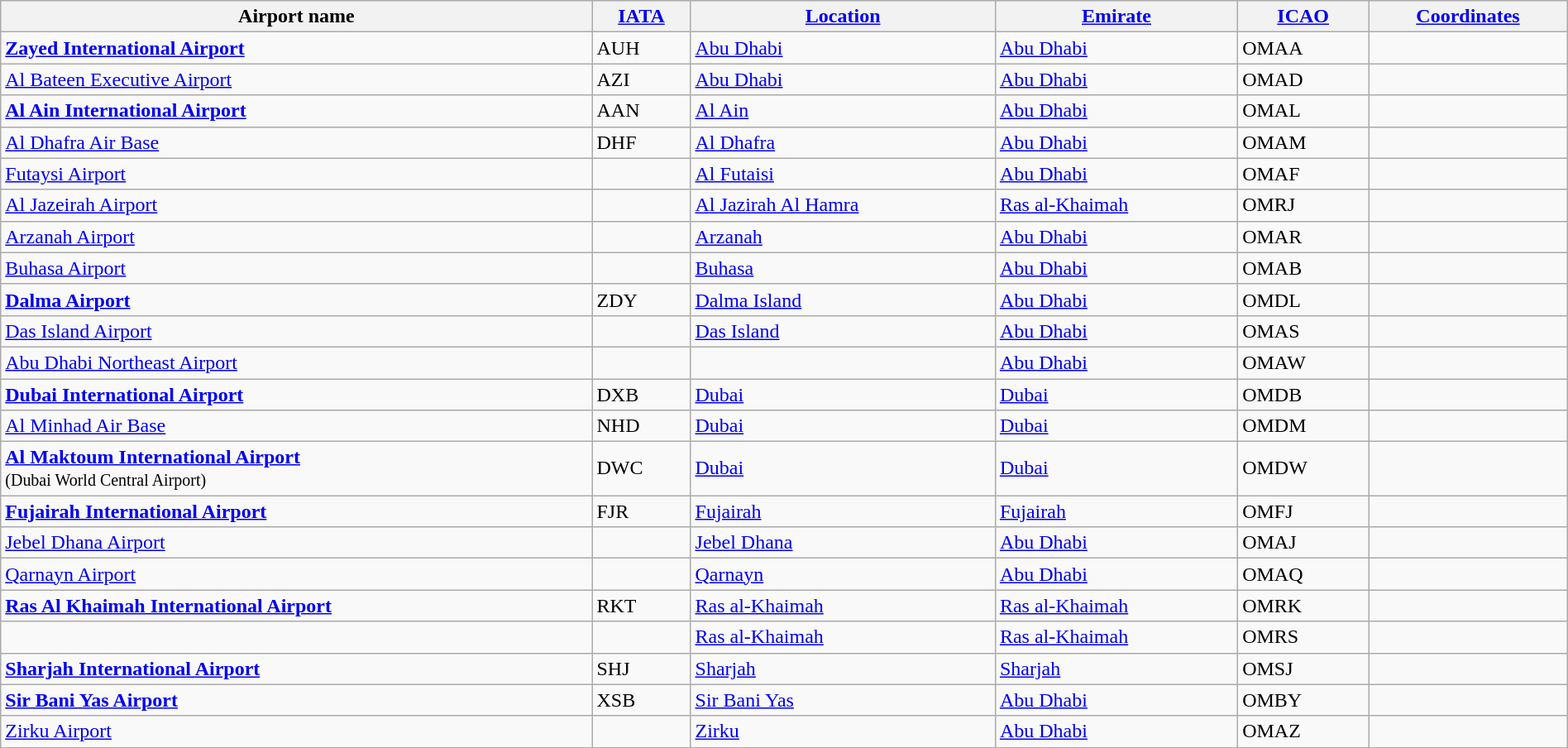<table class="wikitable sortable" style="font-size:100;width:100%;">
<tr>
<th>Airport name</th>
<th><a href='#'>IATA</a></th>
<th><a href='#'>Location</a></th>
<th><a href='#'>Emirate</a></th>
<th><a href='#'>ICAO</a></th>
<th><a href='#'>Coordinates</a></th>
</tr>
<tr>
<td><strong><a href='#'>Zayed International Airport</a></strong></td>
<td>AUH</td>
<td><a href='#'>Abu Dhabi</a></td>
<td><a href='#'>Abu Dhabi</a></td>
<td>OMAA</td>
<td></td>
</tr>
<tr>
<td><a href='#'>Al Bateen Executive Airport</a></td>
<td>AZI</td>
<td><a href='#'>Abu Dhabi</a></td>
<td><a href='#'>Abu Dhabi</a></td>
<td>OMAD</td>
<td></td>
</tr>
<tr>
<td><strong><a href='#'>Al Ain International Airport</a></strong></td>
<td>AAN</td>
<td><a href='#'>Al Ain</a></td>
<td><a href='#'>Abu Dhabi</a></td>
<td>OMAL</td>
<td></td>
</tr>
<tr>
<td><a href='#'>Al Dhafra Air Base</a></td>
<td>DHF</td>
<td><a href='#'>Al Dhafra</a></td>
<td><a href='#'>Abu Dhabi</a></td>
<td>OMAM</td>
<td></td>
</tr>
<tr>
<td><a href='#'>Futaysi Airport</a></td>
<td></td>
<td><a href='#'>Al Futaisi</a></td>
<td><a href='#'>Abu Dhabi</a></td>
<td>OMAF</td>
<td></td>
</tr>
<tr>
<td><a href='#'>Al Jazeirah Airport</a></td>
<td></td>
<td><a href='#'>Al Jazirah Al Hamra</a></td>
<td><a href='#'>Ras al-Khaimah</a></td>
<td>OMRJ</td>
<td></td>
</tr>
<tr>
<td><a href='#'>Arzanah Airport</a></td>
<td></td>
<td><a href='#'>Arzanah</a></td>
<td><a href='#'>Abu Dhabi</a></td>
<td>OMAR</td>
<td></td>
</tr>
<tr>
<td><a href='#'>Buhasa Airport</a></td>
<td></td>
<td><a href='#'>Buhasa</a></td>
<td><a href='#'>Abu Dhabi</a></td>
<td>OMAB</td>
<td></td>
</tr>
<tr>
<td><strong><a href='#'>Dalma Airport</a></strong></td>
<td>ZDY</td>
<td><a href='#'>Dalma Island</a></td>
<td><a href='#'>Abu Dhabi</a></td>
<td>OMDL</td>
<td></td>
</tr>
<tr>
<td><a href='#'>Das Island Airport</a></td>
<td></td>
<td><a href='#'>Das Island</a></td>
<td><a href='#'>Abu Dhabi</a></td>
<td>OMAS</td>
<td></td>
</tr>
<tr>
<td><a href='#'>Abu Dhabi Northeast Airport</a></td>
<td></td>
<td></td>
<td><a href='#'>Abu Dhabi</a></td>
<td>OMAW</td>
<td></td>
</tr>
<tr>
<td><strong><a href='#'>Dubai International Airport</a></strong></td>
<td>DXB</td>
<td><a href='#'>Dubai</a></td>
<td><a href='#'>Dubai</a></td>
<td>OMDB</td>
<td></td>
</tr>
<tr>
<td><a href='#'>Al Minhad Air Base</a></td>
<td>NHD</td>
<td><a href='#'>Dubai</a></td>
<td><a href='#'>Dubai</a></td>
<td>OMDM</td>
<td></td>
</tr>
<tr>
<td><strong><a href='#'>Al Maktoum International Airport</a></strong><br><small>(Dubai World Central Airport)</small></td>
<td>DWC</td>
<td><a href='#'>Dubai</a></td>
<td><a href='#'>Dubai</a></td>
<td>OMDW</td>
<td></td>
</tr>
<tr>
<td><strong><a href='#'>Fujairah International Airport</a></strong></td>
<td>FJR</td>
<td><a href='#'>Fujairah</a></td>
<td><a href='#'>Fujairah</a></td>
<td>OMFJ</td>
<td></td>
</tr>
<tr>
<td><a href='#'>Jebel Dhana Airport</a></td>
<td></td>
<td><a href='#'>Jebel Dhana</a></td>
<td><a href='#'>Abu Dhabi</a></td>
<td>OMAJ</td>
<td></td>
</tr>
<tr>
<td><a href='#'>Qarnayn Airport</a></td>
<td></td>
<td><a href='#'>Qarnayn</a></td>
<td><a href='#'>Abu Dhabi</a></td>
<td>OMAQ</td>
<td></td>
</tr>
<tr>
<td><strong><a href='#'>Ras Al Khaimah International Airport</a></strong></td>
<td>RKT</td>
<td><a href='#'>Ras al-Khaimah</a></td>
<td><a href='#'>Ras al-Khaimah</a></td>
<td>OMRK</td>
<td></td>
</tr>
<tr>
<td></td>
<td></td>
<td><a href='#'>Ras al-Khaimah</a></td>
<td><a href='#'>Ras al-Khaimah</a></td>
<td>OMRS</td>
<td></td>
</tr>
<tr>
<td><strong><a href='#'>Sharjah International Airport</a></strong></td>
<td>SHJ</td>
<td><a href='#'>Sharjah</a></td>
<td><a href='#'>Sharjah</a></td>
<td>OMSJ</td>
<td></td>
</tr>
<tr>
<td><strong><a href='#'>Sir Bani Yas Airport</a></strong></td>
<td>XSB</td>
<td><a href='#'>Sir Bani Yas</a></td>
<td><a href='#'>Abu Dhabi</a></td>
<td>OMBY</td>
<td></td>
</tr>
<tr>
<td><a href='#'>Zirku Airport</a></td>
<td></td>
<td><a href='#'>Zirku</a></td>
<td><a href='#'>Abu Dhabi</a></td>
<td>OMAZ</td>
<td></td>
</tr>
</table>
